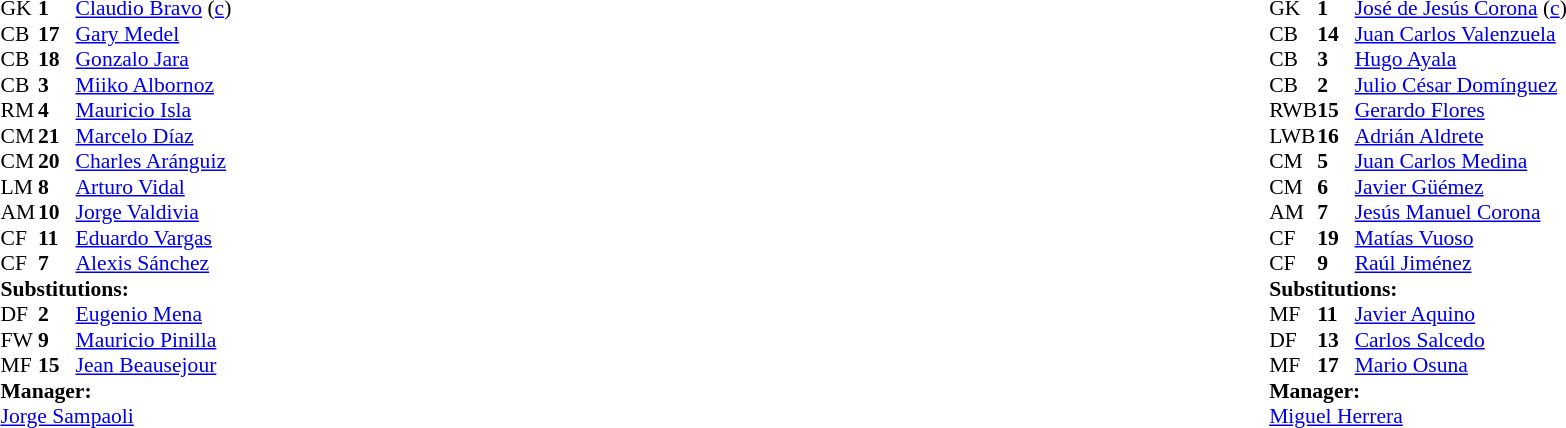<table width="100%">
<tr>
<td valign="top" width="40%"><br><table style="font-size:90%;" cellspacing="0" cellpadding="0">
<tr>
<th width="25"></th>
<th width="25"></th>
</tr>
<tr>
<td>GK</td>
<td><strong>1</strong></td>
<td><a href='#'>Claudio Bravo</a> (<a href='#'>c</a>)</td>
</tr>
<tr>
<td>CB</td>
<td><strong>17</strong></td>
<td><a href='#'>Gary Medel</a></td>
</tr>
<tr>
<td>CB</td>
<td><strong>18</strong></td>
<td><a href='#'>Gonzalo Jara</a></td>
</tr>
<tr>
<td>CB</td>
<td><strong>3</strong></td>
<td><a href='#'>Miiko Albornoz</a></td>
<td></td>
<td></td>
</tr>
<tr>
<td>RM</td>
<td><strong>4</strong></td>
<td><a href='#'>Mauricio Isla</a></td>
</tr>
<tr>
<td>CM</td>
<td><strong>21</strong></td>
<td><a href='#'>Marcelo Díaz</a></td>
<td></td>
<td></td>
</tr>
<tr>
<td>CM</td>
<td><strong>20</strong></td>
<td><a href='#'>Charles Aránguiz</a></td>
</tr>
<tr>
<td>LM</td>
<td><strong>8</strong></td>
<td><a href='#'>Arturo Vidal</a></td>
<td></td>
</tr>
<tr>
<td>AM</td>
<td><strong>10</strong></td>
<td><a href='#'>Jorge Valdivia</a></td>
</tr>
<tr>
<td>CF</td>
<td><strong>11</strong></td>
<td><a href='#'>Eduardo Vargas</a></td>
<td></td>
<td></td>
</tr>
<tr>
<td>CF</td>
<td><strong>7</strong></td>
<td><a href='#'>Alexis Sánchez</a></td>
</tr>
<tr>
<td colspan=3><strong>Substitutions:</strong></td>
</tr>
<tr>
<td>DF</td>
<td><strong>2</strong></td>
<td><a href='#'>Eugenio Mena</a></td>
<td></td>
<td></td>
</tr>
<tr>
<td>FW</td>
<td><strong>9</strong></td>
<td><a href='#'>Mauricio Pinilla</a></td>
<td></td>
<td></td>
</tr>
<tr>
<td>MF</td>
<td><strong>15</strong></td>
<td><a href='#'>Jean Beausejour</a></td>
<td></td>
<td></td>
</tr>
<tr>
<td colspan=3><strong>Manager:</strong></td>
</tr>
<tr>
<td colspan=4> <a href='#'>Jorge Sampaoli</a></td>
</tr>
</table>
</td>
<td valign="top"></td>
<td valign="top" width="50%"><br><table style="font-size:90%;" cellspacing="0" cellpadding="0" align="center">
<tr>
<th width=25></th>
<th width=25></th>
</tr>
<tr>
<td>GK</td>
<td><strong>1</strong></td>
<td><a href='#'>José de Jesús Corona</a> (<a href='#'>c</a>)</td>
</tr>
<tr>
<td>CB</td>
<td><strong>14</strong></td>
<td><a href='#'>Juan Carlos Valenzuela</a></td>
</tr>
<tr>
<td>CB</td>
<td><strong>3</strong></td>
<td><a href='#'>Hugo Ayala</a></td>
</tr>
<tr>
<td>CB</td>
<td><strong>2</strong></td>
<td><a href='#'>Julio César Domínguez</a></td>
</tr>
<tr>
<td>RWB</td>
<td><strong>15</strong></td>
<td><a href='#'>Gerardo Flores</a></td>
</tr>
<tr>
<td>LWB</td>
<td><strong>16</strong></td>
<td><a href='#'>Adrián Aldrete</a></td>
<td></td>
<td></td>
</tr>
<tr>
<td>CM</td>
<td><strong>5</strong></td>
<td><a href='#'>Juan Carlos Medina</a></td>
<td></td>
<td></td>
</tr>
<tr>
<td>CM</td>
<td><strong>6</strong></td>
<td><a href='#'>Javier Güémez</a></td>
</tr>
<tr>
<td>AM</td>
<td><strong>7</strong></td>
<td><a href='#'>Jesús Manuel Corona</a></td>
<td></td>
<td></td>
</tr>
<tr>
<td>CF</td>
<td><strong>19</strong></td>
<td><a href='#'>Matías Vuoso</a></td>
</tr>
<tr>
<td>CF</td>
<td><strong>9</strong></td>
<td><a href='#'>Raúl Jiménez</a></td>
</tr>
<tr>
<td colspan=3><strong>Substitutions:</strong></td>
</tr>
<tr>
<td>MF</td>
<td><strong>11</strong></td>
<td><a href='#'>Javier Aquino</a></td>
<td></td>
<td></td>
</tr>
<tr>
<td>DF</td>
<td><strong>13</strong></td>
<td><a href='#'>Carlos Salcedo</a></td>
<td></td>
<td></td>
</tr>
<tr>
<td>MF</td>
<td><strong>17</strong></td>
<td><a href='#'>Mario Osuna</a></td>
<td></td>
<td></td>
</tr>
<tr>
<td colspan=3><strong>Manager:</strong></td>
</tr>
<tr>
<td colspan=4><a href='#'>Miguel Herrera</a></td>
</tr>
</table>
</td>
</tr>
</table>
